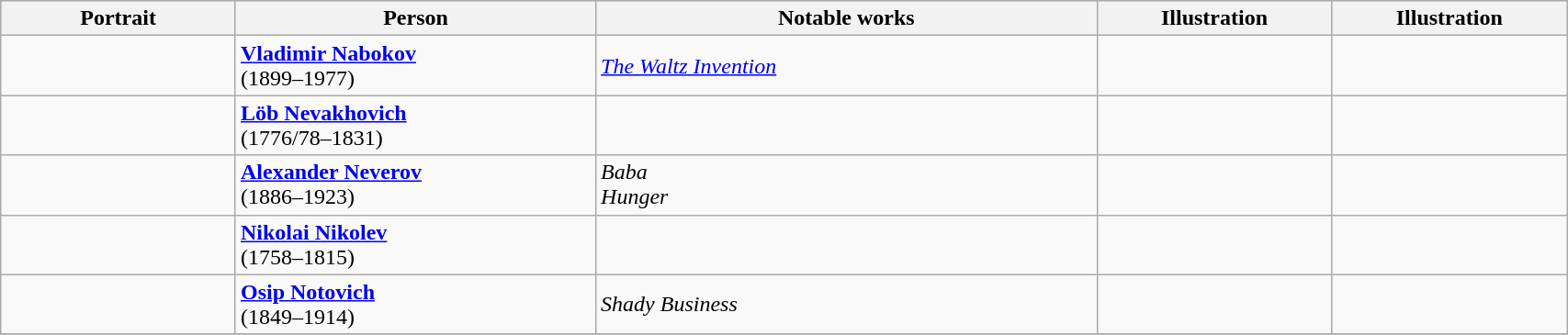<table class="wikitable" style="width:90%;">
<tr bgcolor="#cccccc">
<th width=15%>Portrait</th>
<th width=23%>Person</th>
<th width=32%>Notable works</th>
<th width=15%>Illustration</th>
<th width=15%>Illustration</th>
</tr>
<tr>
<td align=center></td>
<td><strong><a href='#'>Vladimir Nabokov</a></strong><br>(1899–1977)</td>
<td><em><a href='#'>The Waltz Invention</a></em></td>
<td align=center></td>
<td align=center></td>
</tr>
<tr>
<td align=center></td>
<td><strong><a href='#'>Löb Nevakhovich</a></strong><br>(1776/78–1831)</td>
<td></td>
<td align=center></td>
<td align=center></td>
</tr>
<tr>
<td align=center></td>
<td><strong><a href='#'>Alexander Neverov</a></strong><br>(1886–1923)</td>
<td><em>Baba</em><br><em>Hunger</em></td>
<td align=center></td>
<td align=center></td>
</tr>
<tr>
<td align=center></td>
<td><strong><a href='#'>Nikolai Nikolev</a></strong><br>(1758–1815)</td>
<td></td>
<td align=center></td>
<td align=center></td>
</tr>
<tr>
<td align=center></td>
<td><strong><a href='#'>Osip Notovich</a></strong><br>(1849–1914)</td>
<td><em>Shady Business</em></td>
<td align=center></td>
<td align=center></td>
</tr>
<tr>
</tr>
</table>
